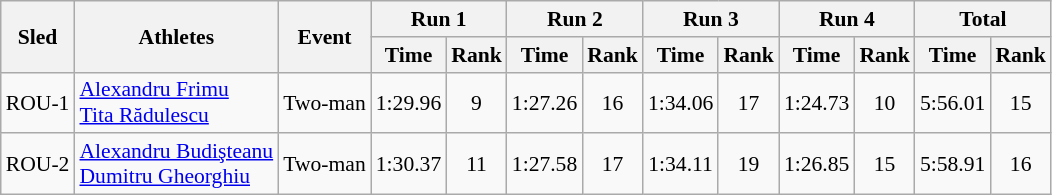<table class="wikitable" border="1" style="font-size:90%">
<tr>
<th rowspan="2">Sled</th>
<th rowspan="2">Athletes</th>
<th rowspan="2">Event</th>
<th colspan="2">Run 1</th>
<th colspan="2">Run 2</th>
<th colspan="2">Run 3</th>
<th colspan="2">Run 4</th>
<th colspan="2">Total</th>
</tr>
<tr>
<th>Time</th>
<th>Rank</th>
<th>Time</th>
<th>Rank</th>
<th>Time</th>
<th>Rank</th>
<th>Time</th>
<th>Rank</th>
<th>Time</th>
<th>Rank</th>
</tr>
<tr>
<td align="center">ROU-1</td>
<td><a href='#'>Alexandru Frimu</a><br><a href='#'>Tita Rădulescu</a></td>
<td>Two-man</td>
<td align="center">1:29.96</td>
<td align="center">9</td>
<td align="center">1:27.26</td>
<td align="center">16</td>
<td align="center">1:34.06</td>
<td align="center">17</td>
<td align="center">1:24.73</td>
<td align="center">10</td>
<td align="center">5:56.01</td>
<td align="center">15</td>
</tr>
<tr>
<td align="center">ROU-2</td>
<td><a href='#'>Alexandru Budişteanu</a><br><a href='#'>Dumitru Gheorghiu</a></td>
<td>Two-man</td>
<td align="center">1:30.37</td>
<td align="center">11</td>
<td align="center">1:27.58</td>
<td align="center">17</td>
<td align="center">1:34.11</td>
<td align="center">19</td>
<td align="center">1:26.85</td>
<td align="center">15</td>
<td align="center">5:58.91</td>
<td align="center">16</td>
</tr>
</table>
